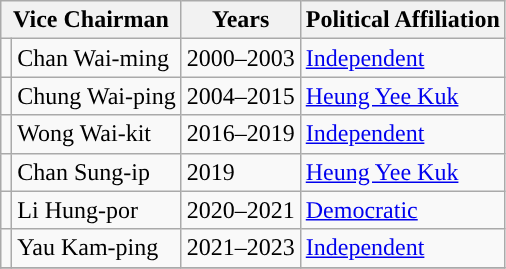<table class="wikitable">
<tr>
<th colspan=2>Vice Chairman</th>
<th>Years</th>
<th>Political Affiliation</th>
</tr>
<tr>
<td style="background: "></td>
<td>Chan Wai-ming</td>
<td>2000–2003</td>
<td><a href='#'>Independent</a></td>
</tr>
<tr>
<td></td>
<td>Chung Wai-ping</td>
<td>2004–2015</td>
<td><a href='#'>Heung Yee Kuk</a></td>
</tr>
<tr>
<td style="background: "></td>
<td>Wong Wai-kit</td>
<td>2016–2019</td>
<td><a href='#'>Independent</a></td>
</tr>
<tr>
<td></td>
<td>Chan Sung-ip</td>
<td>2019</td>
<td><a href='#'>Heung Yee Kuk</a></td>
</tr>
<tr>
<td></td>
<td>Li Hung-por</td>
<td>2020–2021</td>
<td><a href='#'>Democratic</a></td>
</tr>
<tr>
<td style="background: "></td>
<td>Yau Kam-ping</td>
<td>2021–2023</td>
<td><a href='#'>Independent</a></td>
</tr>
<tr>
</tr>
</table>
